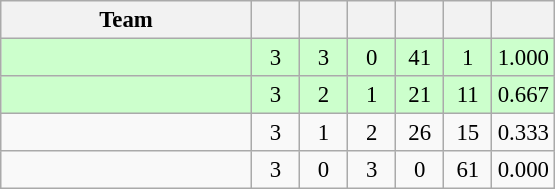<table class="wikitable" style="text-align: center; font-size:95% ">
<tr>
<th width=160>Team</th>
<th width=25></th>
<th width=25></th>
<th width=25></th>
<th width=25></th>
<th width=25></th>
<th width=35></th>
</tr>
<tr bgcolor=ccffcc>
<td align=left></td>
<td>3</td>
<td>3</td>
<td>0</td>
<td>41</td>
<td>1</td>
<td>1.000</td>
</tr>
<tr bgcolor=ccffcc>
<td align=left></td>
<td>3</td>
<td>2</td>
<td>1</td>
<td>21</td>
<td>11</td>
<td>0.667</td>
</tr>
<tr>
<td align=left></td>
<td>3</td>
<td>1</td>
<td>2</td>
<td>26</td>
<td>15</td>
<td>0.333</td>
</tr>
<tr>
<td align=left></td>
<td>3</td>
<td>0</td>
<td>3</td>
<td>0</td>
<td>61</td>
<td>0.000</td>
</tr>
</table>
